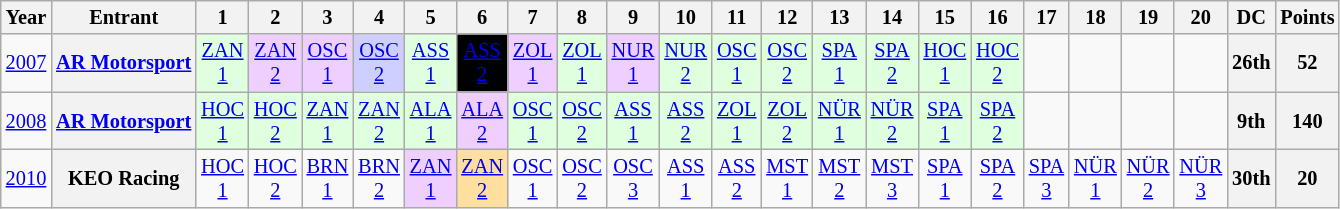<table class="wikitable" style="text-align:center; font-size:85%">
<tr>
<th>Year</th>
<th>Entrant</th>
<th>1</th>
<th>2</th>
<th>3</th>
<th>4</th>
<th>5</th>
<th>6</th>
<th>7</th>
<th>8</th>
<th>9</th>
<th>10</th>
<th>11</th>
<th>12</th>
<th>13</th>
<th>14</th>
<th>15</th>
<th>16</th>
<th>17</th>
<th>18</th>
<th>19</th>
<th>20</th>
<th>DC</th>
<th>Points</th>
</tr>
<tr>
<td><a href='#'>2007</a></td>
<th nowrap><a href='#'>AR Motorsport</a></th>
<td style="background:#dfffdf;"><a href='#'>ZAN<br>1</a><br></td>
<td style="background:#efcfff;"><a href='#'>ZAN<br>2</a><br></td>
<td style="background:#efcfff;"><a href='#'>OSC<br>1</a><br></td>
<td style="background:#cfcfff;"><a href='#'>OSC<br>2</a><br></td>
<td style="background:#dfffdf;"><a href='#'>ASS<br>1</a><br></td>
<td style="background:#000000;color:white"><a href='#'><span>ASS<br>2</span></a><br></td>
<td style="background:#efcfff;"><a href='#'>ZOL<br>1</a><br></td>
<td style="background:#dfffdf;"><a href='#'>ZOL<br>1</a><br></td>
<td style="background:#efcfff;"><a href='#'>NUR<br>1</a><br></td>
<td style="background:#dfffdf;"><a href='#'>NUR<br>2</a><br></td>
<td style="background:#dfffdf;"><a href='#'>OSC<br>1</a><br></td>
<td style="background:#dfffdf;"><a href='#'>OSC<br>2</a><br></td>
<td style="background:#dfffdf;"><a href='#'>SPA<br>1</a><br></td>
<td style="background:#dfffdf;"><a href='#'>SPA<br>2</a><br></td>
<td style="background:#dfffdf;"><a href='#'>HOC<br>1</a><br></td>
<td style="background:#dfffdf;"><a href='#'>HOC<br>2</a><br></td>
<td></td>
<td></td>
<td></td>
<td></td>
<th>26th</th>
<th>52</th>
</tr>
<tr>
<td><a href='#'>2008</a></td>
<th nowrap><a href='#'>AR Motorsport</a></th>
<td style="background:#dfffdf;"><a href='#'>HOC<br>1</a><br></td>
<td style="background:#dfffdf;"><a href='#'>HOC<br>2</a><br></td>
<td style="background:#dfffdf;"><a href='#'>ZAN<br>1</a><br></td>
<td style="background:#dfffdf;"><a href='#'>ZAN<br>2</a><br></td>
<td style="background:#dfffdf;"><a href='#'>ALA<br>1</a><br></td>
<td style="background:#efcfff;"><a href='#'>ALA<br>2</a><br></td>
<td style="background:#dfffdf;"><a href='#'>OSC<br>1</a><br></td>
<td style="background:#dfffdf;"><a href='#'>OSC<br>2</a><br></td>
<td style="background:#dfffdf;"><a href='#'>ASS<br>1</a><br></td>
<td style="background:#dfffdf;"><a href='#'>ASS<br>2</a><br></td>
<td style="background:#dfffdf;"><a href='#'>ZOL<br>1</a><br></td>
<td style="background:#dfffdf;"><a href='#'>ZOL<br>2</a><br></td>
<td style="background:#dfffdf;"><a href='#'>NÜR<br>1</a><br></td>
<td style="background:#dfffdf;"><a href='#'>NÜR<br>2</a><br></td>
<td style="background:#dfffdf;"><a href='#'>SPA<br>1</a><br></td>
<td style="background:#dfffdf;"><a href='#'>SPA<br>2</a><br></td>
<td></td>
<td></td>
<td></td>
<td></td>
<th>9th</th>
<th>140</th>
</tr>
<tr>
<td><a href='#'>2010</a></td>
<th>KEO Racing</th>
<td style="background:#;"><a href='#'>HOC<br>1</a><br></td>
<td style="background:#;"><a href='#'>HOC<br>2</a><br></td>
<td style="background:#;"><a href='#'>BRN<br>1</a><br></td>
<td style="background:#;"><a href='#'>BRN<br>2</a><br></td>
<td style="background:#efcfff;"><a href='#'>ZAN<br>1</a><br></td>
<td style="background:#ffdf9f;"><a href='#'>ZAN<br>2</a><br></td>
<td style="background:#;"><a href='#'>OSC<br>1</a><br></td>
<td style="background:#;"><a href='#'>OSC<br>2</a><br></td>
<td style="background:#;"><a href='#'>OSC<br>3</a><br></td>
<td style="background:#;"><a href='#'>ASS<br>1</a><br></td>
<td style="background:#;"><a href='#'>ASS<br>2</a><br></td>
<td style="background:#;"><a href='#'>MST<br>1</a><br></td>
<td style="background:#;"><a href='#'>MST<br>2</a><br></td>
<td style="background:#;"><a href='#'>MST<br>3</a><br></td>
<td style="background:#;"><a href='#'>SPA<br>1</a><br></td>
<td style="background:#;"><a href='#'>SPA<br>2</a><br></td>
<td style="background:#;"><a href='#'>SPA<br>3</a><br></td>
<td style="background:#;"><a href='#'>NÜR<br>1</a><br></td>
<td style="background:#;"><a href='#'>NÜR<br>2</a><br></td>
<td style="background:#;"><a href='#'>NÜR<br>3</a><br></td>
<th>30th</th>
<th>20</th>
</tr>
</table>
